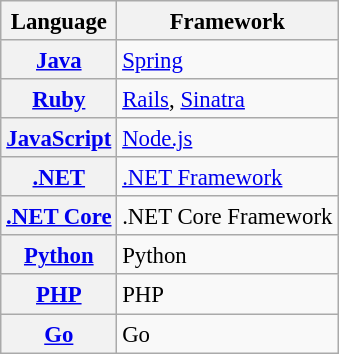<table class="wikitable sortable" style="width: auto; text-align: left; font-size: 95%; table-layout: fixed; line-height:1.25">
<tr>
<th>Language</th>
<th>Framework</th>
</tr>
<tr>
<th><a href='#'>Java</a></th>
<td><a href='#'>Spring</a></td>
</tr>
<tr>
<th><a href='#'>Ruby</a></th>
<td><a href='#'>Rails</a>, <a href='#'>Sinatra</a></td>
</tr>
<tr>
<th><a href='#'>JavaScript</a></th>
<td><a href='#'>Node.js</a></td>
</tr>
<tr>
<th><a href='#'>.NET</a></th>
<td><a href='#'>.NET Framework</a></td>
</tr>
<tr>
<th><a href='#'>.NET Core</a></th>
<td>.NET Core Framework</td>
</tr>
<tr>
<th><a href='#'>Python</a></th>
<td>Python</td>
</tr>
<tr>
<th><a href='#'>PHP</a></th>
<td>PHP</td>
</tr>
<tr>
<th><a href='#'>Go</a></th>
<td>Go</td>
</tr>
</table>
